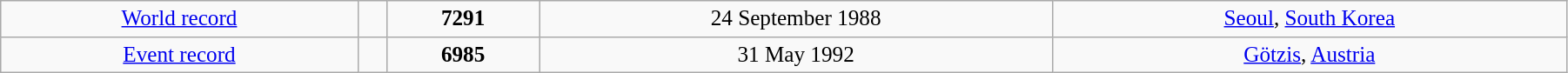<table class="wikitable" style=" text-align:center; font-size:105%;" width="95%">
<tr>
<td><a href='#'>World record</a></td>
<td></td>
<td><strong>7291</strong></td>
<td>24 September 1988</td>
<td> <a href='#'>Seoul</a>, <a href='#'>South Korea</a></td>
</tr>
<tr>
<td><a href='#'>Event record</a></td>
<td></td>
<td><strong>6985</strong></td>
<td>31 May 1992</td>
<td> <a href='#'>Götzis</a>, <a href='#'>Austria</a></td>
</tr>
</table>
